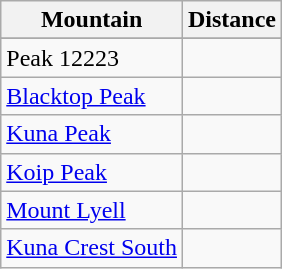<table class="wikitable sortable">
<tr>
<th>Mountain</th>
<th>Distance</th>
</tr>
<tr class="sorttop">
</tr>
<tr>
<td>Peak 12223</td>
<td></td>
</tr>
<tr>
<td><a href='#'>Blacktop Peak</a></td>
<td></td>
</tr>
<tr>
<td><a href='#'>Kuna Peak</a></td>
<td></td>
</tr>
<tr>
<td><a href='#'>Koip Peak</a></td>
<td></td>
</tr>
<tr>
<td><a href='#'>Mount Lyell</a></td>
<td></td>
</tr>
<tr>
<td><a href='#'>Kuna Crest South</a></td>
<td></td>
</tr>
</table>
